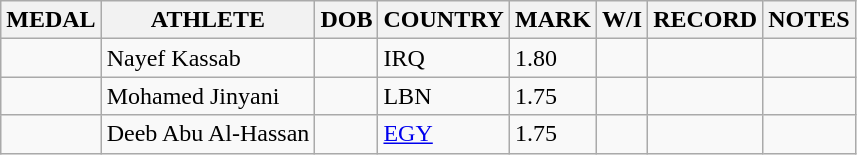<table class="wikitable">
<tr>
<th>MEDAL</th>
<th>ATHLETE</th>
<th>DOB</th>
<th>COUNTRY</th>
<th>MARK</th>
<th>W/I</th>
<th>RECORD</th>
<th>NOTES</th>
</tr>
<tr>
<td></td>
<td>Nayef Kassab</td>
<td></td>
<td>IRQ</td>
<td>1.80</td>
<td></td>
<td></td>
<td></td>
</tr>
<tr>
<td></td>
<td>Mohamed Jinyani</td>
<td></td>
<td>LBN</td>
<td>1.75</td>
<td></td>
<td></td>
<td></td>
</tr>
<tr>
<td></td>
<td>Deeb Abu Al-Hassan</td>
<td></td>
<td><a href='#'>EGY</a></td>
<td>1.75</td>
<td></td>
<td></td>
<td></td>
</tr>
</table>
